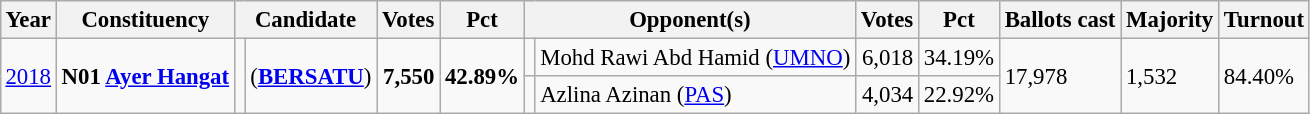<table class="wikitable" style="margin:0.5em ; font-size:95%">
<tr>
<th>Year</th>
<th>Constituency</th>
<th colspan=2>Candidate</th>
<th>Votes</th>
<th>Pct</th>
<th colspan=2>Opponent(s)</th>
<th>Votes</th>
<th>Pct</th>
<th>Ballots cast</th>
<th>Majority</th>
<th>Turnout</th>
</tr>
<tr>
<td rowspan=2><a href='#'>2018</a></td>
<td rowspan=2><strong>N01 <a href='#'>Ayer Hangat</a></strong></td>
<td rowspan=2 ></td>
<td rowspan=2> (<a href='#'><strong>BERSATU</strong></a>)</td>
<td rowspan=2 align="right"><strong>7,550</strong></td>
<td rowspan=2><strong>42.89%</strong></td>
<td></td>
<td>Mohd Rawi Abd Hamid (<a href='#'>UMNO</a>)</td>
<td align="right">6,018</td>
<td>34.19%</td>
<td rowspan=2>17,978</td>
<td rowspan=2>1,532</td>
<td rowspan=2>84.40%</td>
</tr>
<tr>
<td></td>
<td>Azlina Azinan (<a href='#'>PAS</a>)</td>
<td align="right">4,034</td>
<td>22.92%</td>
</tr>
</table>
